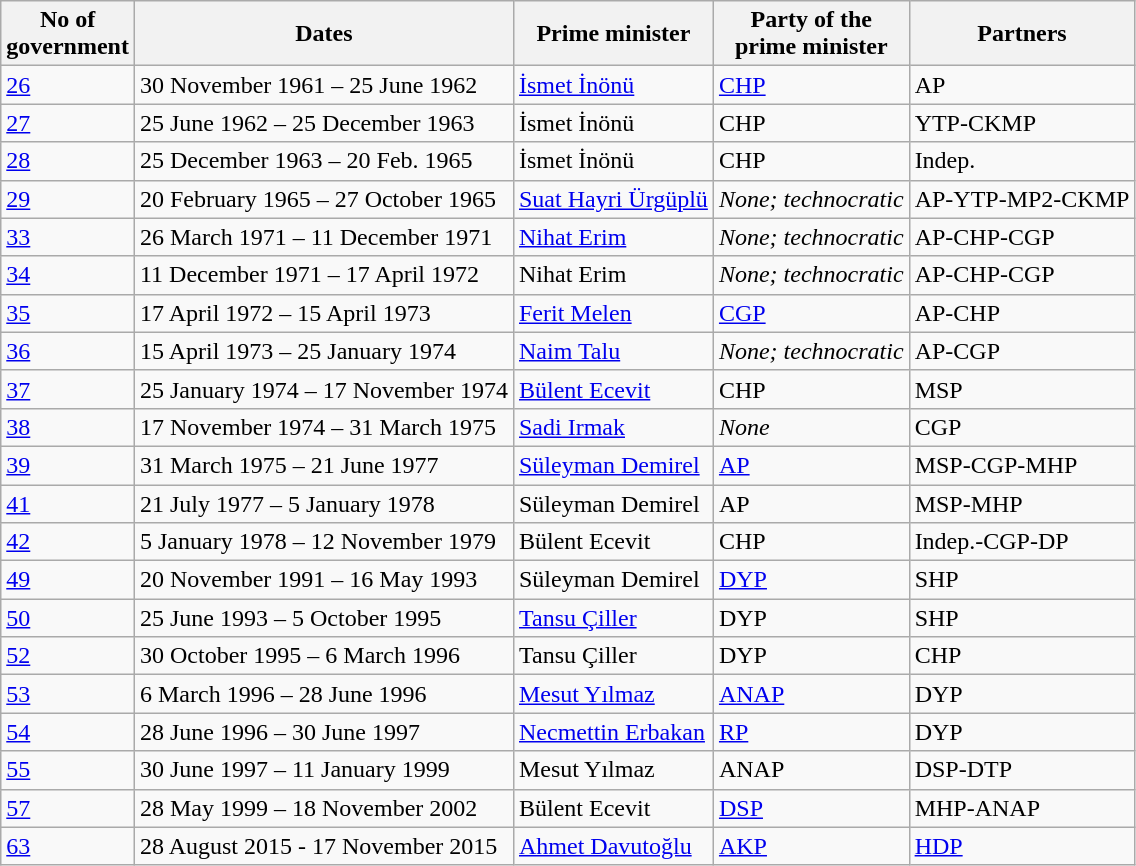<table class="sortable wikitable">
<tr>
<th>No of<br> government</th>
<th>Dates</th>
<th>Prime minister</th>
<th>Party of the <br>prime minister</th>
<th>Partners</th>
</tr>
<tr>
<td><a href='#'>26</a></td>
<td>30 November 1961 – 25 June 1962</td>
<td><a href='#'>İsmet İnönü</a></td>
<td><a href='#'>CHP</a></td>
<td>AP</td>
</tr>
<tr>
<td><a href='#'>27</a></td>
<td>25 June 1962 – 25 December 1963</td>
<td>İsmet İnönü</td>
<td>CHP</td>
<td>YTP-CKMP</td>
</tr>
<tr>
<td><a href='#'>28</a></td>
<td>25 December 1963 – 20 Feb. 1965</td>
<td>İsmet İnönü</td>
<td>CHP</td>
<td>Indep.</td>
</tr>
<tr>
<td><a href='#'>29</a></td>
<td>20 February 1965 – 27 October 1965</td>
<td><a href='#'>Suat Hayri Ürgüplü</a></td>
<td><em>None; technocratic</em></td>
<td>AP-YTP-MP2-CKMP</td>
</tr>
<tr>
<td><a href='#'>33</a></td>
<td>26 March 1971 – 11 December 1971</td>
<td><a href='#'>Nihat Erim</a></td>
<td><em>None; technocratic</em></td>
<td>AP-CHP-CGP</td>
</tr>
<tr>
<td><a href='#'>34</a></td>
<td>11 December 1971 – 17 April 1972</td>
<td>Nihat Erim</td>
<td><em>None; technocratic</em></td>
<td>AP-CHP-CGP</td>
</tr>
<tr>
<td><a href='#'>35</a></td>
<td>17 April 1972 – 15 April 1973</td>
<td><a href='#'>Ferit Melen</a></td>
<td><a href='#'>CGP</a></td>
<td>AP-CHP</td>
</tr>
<tr>
<td><a href='#'>36</a></td>
<td>15 April 1973 – 25 January 1974</td>
<td><a href='#'>Naim Talu</a></td>
<td><em>None; technocratic</em></td>
<td>AP-CGP</td>
</tr>
<tr>
<td><a href='#'>37</a></td>
<td>25 January 1974 – 17 November 1974</td>
<td><a href='#'>Bülent Ecevit</a></td>
<td>CHP</td>
<td>MSP</td>
</tr>
<tr>
<td><a href='#'>38</a></td>
<td>17 November 1974 – 31 March 1975</td>
<td><a href='#'>Sadi Irmak</a></td>
<td><em>None</em></td>
<td>CGP</td>
</tr>
<tr>
<td><a href='#'>39</a></td>
<td>31 March 1975 – 21 June 1977</td>
<td><a href='#'>Süleyman Demirel</a></td>
<td><a href='#'>AP</a></td>
<td>MSP-CGP-MHP</td>
</tr>
<tr>
<td><a href='#'>41</a></td>
<td>21 July 1977 – 5 January 1978</td>
<td>Süleyman Demirel</td>
<td>AP</td>
<td>MSP-MHP</td>
</tr>
<tr>
<td><a href='#'>42</a></td>
<td>5 January 1978 – 12 November 1979</td>
<td>Bülent Ecevit</td>
<td>CHP</td>
<td>Indep.-CGP-DP</td>
</tr>
<tr>
<td><a href='#'>49</a></td>
<td>20 November 1991 – 16 May 1993</td>
<td>Süleyman Demirel</td>
<td><a href='#'>DYP</a></td>
<td>SHP</td>
</tr>
<tr>
<td><a href='#'>50</a></td>
<td>25 June 1993 – 5 October 1995</td>
<td><a href='#'>Tansu Çiller</a></td>
<td>DYP</td>
<td>SHP</td>
</tr>
<tr>
<td><a href='#'>52</a></td>
<td>30 October 1995 – 6 March 1996</td>
<td>Tansu Çiller</td>
<td>DYP</td>
<td>CHP</td>
</tr>
<tr>
<td><a href='#'>53</a></td>
<td>6 March 1996 – 28 June 1996</td>
<td><a href='#'>Mesut Yılmaz</a></td>
<td><a href='#'>ANAP</a></td>
<td>DYP</td>
</tr>
<tr>
<td><a href='#'>54</a></td>
<td>28 June 1996 – 30 June 1997</td>
<td><a href='#'>Necmettin Erbakan</a></td>
<td><a href='#'>RP</a></td>
<td>DYP</td>
</tr>
<tr>
<td><a href='#'>55</a></td>
<td>30 June 1997 – 11 January 1999</td>
<td>Mesut Yılmaz</td>
<td>ANAP</td>
<td>DSP-DTP</td>
</tr>
<tr>
<td><a href='#'>57</a></td>
<td>28 May 1999 – 18 November 2002</td>
<td>Bülent Ecevit</td>
<td><a href='#'>DSP</a></td>
<td>MHP-ANAP</td>
</tr>
<tr>
<td><a href='#'>63</a></td>
<td>28 August 2015 - 17 November 2015</td>
<td><a href='#'>Ahmet Davutoğlu</a></td>
<td><a href='#'>AKP</a></td>
<td><a href='#'>HDP</a></td>
</tr>
</table>
